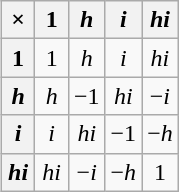<table class="wikitable" align="right" style="text-align:center">
<tr>
<th width=15>×</th>
<th width=15>1</th>
<th width=15><em>h</em></th>
<th width=15><em>i</em></th>
<th width=15><em>hi</em></th>
</tr>
<tr>
<th>1</th>
<td>1</td>
<td><em>h</em></td>
<td><em>i</em></td>
<td><em>hi</em></td>
</tr>
<tr>
<th><em>h</em></th>
<td><em>h</em></td>
<td>−1</td>
<td><em>hi</em></td>
<td>−<em>i</em></td>
</tr>
<tr>
<th><em>i</em></th>
<td><em>i</em></td>
<td><em>hi</em></td>
<td>−1</td>
<td>−<em>h</em></td>
</tr>
<tr>
<th><em>hi</em></th>
<td><em>hi</em></td>
<td>−<em>i</em></td>
<td>−<em>h</em></td>
<td>1</td>
</tr>
</table>
